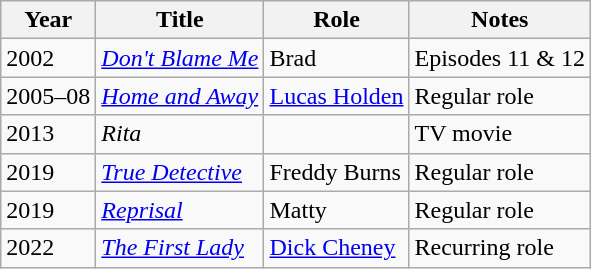<table class="wikitable sortable">
<tr>
<th>Year</th>
<th>Title</th>
<th>Role</th>
<th class="unsortable">Notes</th>
</tr>
<tr>
<td>2002</td>
<td><em><a href='#'>Don't Blame Me</a></em></td>
<td>Brad</td>
<td>Episodes 11 & 12</td>
</tr>
<tr>
<td>2005–08</td>
<td><em><a href='#'>Home and Away</a></em></td>
<td><a href='#'>Lucas Holden</a></td>
<td>Regular role</td>
</tr>
<tr>
<td>2013</td>
<td><em>Rita</em></td>
<td></td>
<td>TV movie</td>
</tr>
<tr>
<td>2019</td>
<td><em><a href='#'>True Detective</a></em></td>
<td>Freddy Burns</td>
<td>Regular role</td>
</tr>
<tr>
<td>2019</td>
<td><em><a href='#'>Reprisal</a></em></td>
<td>Matty</td>
<td>Regular role</td>
</tr>
<tr>
<td>2022</td>
<td><em><a href='#'>The First Lady</a></em></td>
<td><a href='#'>Dick Cheney</a></td>
<td>Recurring role</td>
</tr>
</table>
